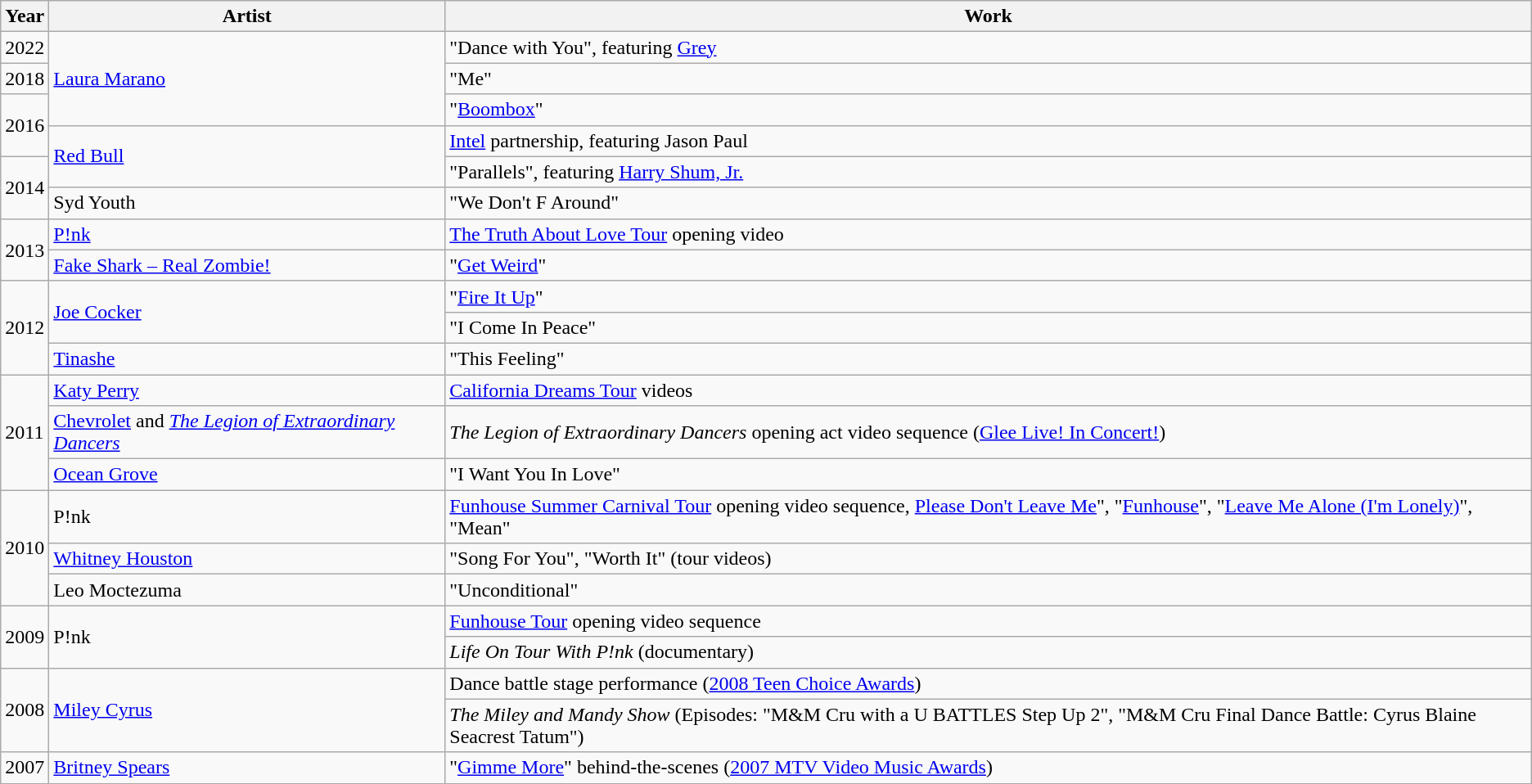<table class="wikitable">
<tr>
<th>Year</th>
<th>Artist</th>
<th>Work</th>
</tr>
<tr>
<td>2022</td>
<td rowspan="3"><a href='#'>Laura Marano</a></td>
<td>"Dance with You", featuring <a href='#'>Grey</a></td>
</tr>
<tr>
<td>2018</td>
<td>"Me"</td>
</tr>
<tr>
<td rowspan="2">2016</td>
<td>"<a href='#'>Boombox</a>"</td>
</tr>
<tr>
<td rowspan="2"><a href='#'>Red Bull</a></td>
<td><a href='#'>Intel</a> partnership, featuring Jason Paul</td>
</tr>
<tr>
<td rowspan="2">2014</td>
<td>"Parallels", featuring <a href='#'>Harry Shum, Jr.</a></td>
</tr>
<tr>
<td>Syd Youth</td>
<td>"We Don't F Around"</td>
</tr>
<tr>
<td rowspan="2">2013</td>
<td><a href='#'>P!nk</a></td>
<td><a href='#'>The Truth About Love Tour</a> opening video</td>
</tr>
<tr>
<td><a href='#'>Fake Shark – Real Zombie!</a></td>
<td>"<a href='#'>Get Weird</a>"</td>
</tr>
<tr>
<td rowspan="3">2012</td>
<td rowspan="2"><a href='#'>Joe Cocker</a></td>
<td>"<a href='#'>Fire It Up</a>"</td>
</tr>
<tr>
<td>"I Come In Peace"</td>
</tr>
<tr>
<td><a href='#'>Tinashe</a></td>
<td>"This Feeling"</td>
</tr>
<tr>
<td rowspan="3">2011</td>
<td><a href='#'>Katy Perry</a></td>
<td><a href='#'>California Dreams Tour</a> videos</td>
</tr>
<tr>
<td><a href='#'>Chevrolet</a> and <em><a href='#'>The Legion of Extraordinary Dancers</a></em></td>
<td><em>The Legion of Extraordinary Dancers</em> opening act video sequence (<a href='#'>Glee Live! In Concert!</a>)</td>
</tr>
<tr>
<td><a href='#'>Ocean Grove</a></td>
<td>"I Want You In Love"</td>
</tr>
<tr>
<td rowspan="3">2010</td>
<td>P!nk</td>
<td><a href='#'>Funhouse Summer Carnival Tour</a> opening video sequence, <a href='#'>Please Don't Leave Me</a>", "<a href='#'>Funhouse</a>", "<a href='#'>Leave Me Alone (I'm Lonely)</a>", "Mean"</td>
</tr>
<tr>
<td><a href='#'>Whitney Houston</a></td>
<td>"Song For You", "Worth It" (tour videos)</td>
</tr>
<tr>
<td>Leo Moctezuma</td>
<td>"Unconditional"</td>
</tr>
<tr>
<td rowspan="2">2009</td>
<td rowspan="2">P!nk</td>
<td><a href='#'>Funhouse Tour</a> opening video sequence</td>
</tr>
<tr>
<td><em>Life On Tour With P!nk</em> (documentary)</td>
</tr>
<tr>
<td rowspan="2">2008</td>
<td rowspan="2"><a href='#'>Miley Cyrus</a></td>
<td>Dance battle stage performance (<a href='#'>2008 Teen Choice Awards</a>)</td>
</tr>
<tr>
<td><em>The Miley and Mandy Show</em> (Episodes: "M&M Cru with a U BATTLES Step Up 2", "M&M Cru Final Dance Battle: Cyrus Blaine Seacrest Tatum")</td>
</tr>
<tr>
<td>2007</td>
<td><a href='#'>Britney Spears</a></td>
<td>"<a href='#'>Gimme More</a>" behind-the-scenes (<a href='#'>2007 MTV Video Music Awards</a>)</td>
</tr>
</table>
